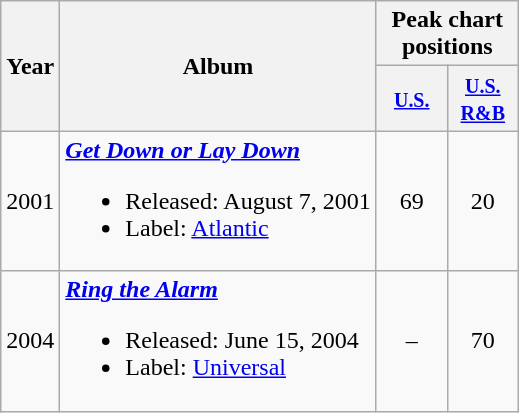<table class="wikitable">
<tr>
<th rowspan="2">Year</th>
<th rowspan="2">Album</th>
<th colspan="2">Peak chart positions</th>
</tr>
<tr>
<th width=40><small><a href='#'>U.S.</a></small></th>
<th width=40><small><a href='#'>U.S. R&B</a></small></th>
</tr>
<tr>
<td>2001</td>
<td><strong><em><a href='#'>Get Down or Lay Down</a></em></strong><br><ul><li>Released: August 7, 2001</li><li>Label: <a href='#'>Atlantic</a></li></ul></td>
<td align="center">69</td>
<td align="center">20</td>
</tr>
<tr>
<td>2004</td>
<td><strong><em><a href='#'>Ring the Alarm</a></em></strong><br><ul><li>Released: June 15, 2004</li><li>Label: <a href='#'>Universal</a></li></ul></td>
<td align="center">–</td>
<td align="center">70</td>
</tr>
</table>
